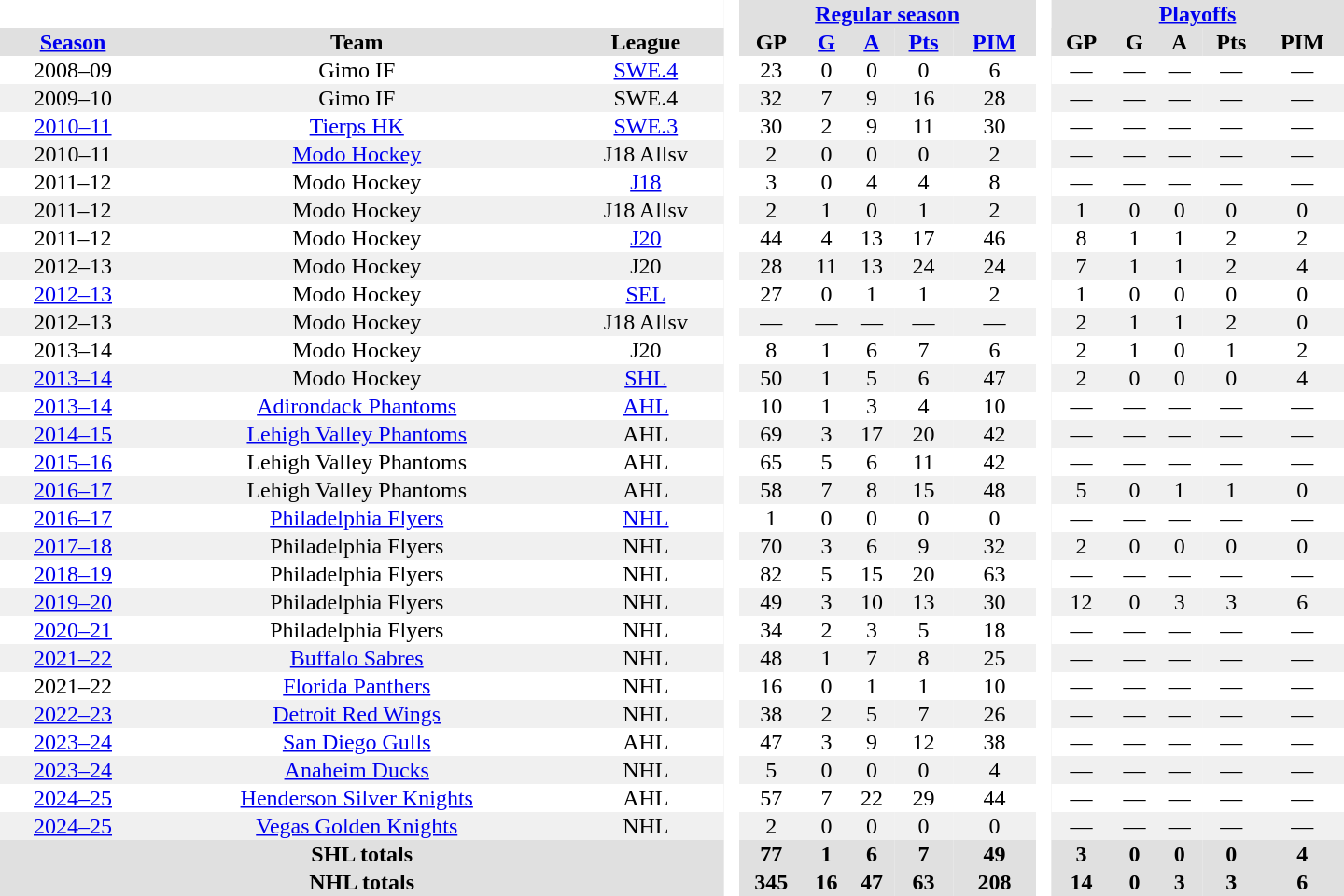<table border="0" cellpadding="1" cellspacing="0" style="text-align:center; width:60em;">
<tr bgcolor="#e0e0e0">
<th colspan="3" bgcolor="#ffffff"> </th>
<th rowspan="99" bgcolor="#ffffff"> </th>
<th colspan="5"><a href='#'>Regular season</a></th>
<th rowspan="99" bgcolor="#ffffff"> </th>
<th colspan="5"><a href='#'>Playoffs</a></th>
</tr>
<tr bgcolor="#e0e0e0">
<th><a href='#'>Season</a></th>
<th>Team</th>
<th>League</th>
<th>GP</th>
<th><a href='#'>G</a></th>
<th><a href='#'>A</a></th>
<th><a href='#'>Pts</a></th>
<th><a href='#'>PIM</a></th>
<th>GP</th>
<th>G</th>
<th>A</th>
<th>Pts</th>
<th>PIM</th>
</tr>
<tr>
<td>2008–09</td>
<td>Gimo IF</td>
<td><a href='#'>SWE.4</a></td>
<td>23</td>
<td>0</td>
<td>0</td>
<td>0</td>
<td>6</td>
<td>—</td>
<td>—</td>
<td>—</td>
<td>—</td>
<td>—</td>
</tr>
<tr bgcolor="#f0f0f0">
<td>2009–10</td>
<td>Gimo IF</td>
<td>SWE.4</td>
<td>32</td>
<td>7</td>
<td>9</td>
<td>16</td>
<td>28</td>
<td>—</td>
<td>—</td>
<td>—</td>
<td>—</td>
<td>—</td>
</tr>
<tr>
<td><a href='#'>2010–11</a></td>
<td><a href='#'>Tierps HK</a></td>
<td><a href='#'>SWE.3</a></td>
<td>30</td>
<td>2</td>
<td>9</td>
<td>11</td>
<td>30</td>
<td>—</td>
<td>—</td>
<td>—</td>
<td>—</td>
<td>—</td>
</tr>
<tr bgcolor="#f0f0f0">
<td>2010–11</td>
<td><a href='#'>Modo Hockey</a></td>
<td>J18 Allsv</td>
<td>2</td>
<td>0</td>
<td>0</td>
<td>0</td>
<td>2</td>
<td>—</td>
<td>—</td>
<td>—</td>
<td>—</td>
<td>—</td>
</tr>
<tr>
<td>2011–12</td>
<td>Modo Hockey</td>
<td><a href='#'>J18</a></td>
<td>3</td>
<td>0</td>
<td>4</td>
<td>4</td>
<td>8</td>
<td>—</td>
<td>—</td>
<td>—</td>
<td>—</td>
<td>—</td>
</tr>
<tr bgcolor="#f0f0f0">
<td>2011–12</td>
<td>Modo Hockey</td>
<td>J18 Allsv</td>
<td>2</td>
<td>1</td>
<td>0</td>
<td>1</td>
<td>2</td>
<td>1</td>
<td>0</td>
<td>0</td>
<td>0</td>
<td>0</td>
</tr>
<tr>
<td>2011–12</td>
<td>Modo Hockey</td>
<td><a href='#'>J20</a></td>
<td>44</td>
<td>4</td>
<td>13</td>
<td>17</td>
<td>46</td>
<td>8</td>
<td>1</td>
<td>1</td>
<td>2</td>
<td>2</td>
</tr>
<tr bgcolor="#f0f0f0">
<td>2012–13</td>
<td>Modo Hockey</td>
<td>J20</td>
<td>28</td>
<td>11</td>
<td>13</td>
<td>24</td>
<td>24</td>
<td>7</td>
<td>1</td>
<td>1</td>
<td>2</td>
<td>4</td>
</tr>
<tr>
<td><a href='#'>2012–13</a></td>
<td>Modo Hockey</td>
<td><a href='#'>SEL</a></td>
<td>27</td>
<td>0</td>
<td>1</td>
<td>1</td>
<td>2</td>
<td>1</td>
<td>0</td>
<td>0</td>
<td>0</td>
<td>0</td>
</tr>
<tr bgcolor="#f0f0f0">
<td>2012–13</td>
<td>Modo Hockey</td>
<td>J18 Allsv</td>
<td>—</td>
<td>—</td>
<td>—</td>
<td>—</td>
<td>—</td>
<td>2</td>
<td>1</td>
<td>1</td>
<td>2</td>
<td>0</td>
</tr>
<tr>
<td>2013–14</td>
<td>Modo Hockey</td>
<td>J20</td>
<td>8</td>
<td>1</td>
<td>6</td>
<td>7</td>
<td>6</td>
<td>2</td>
<td>1</td>
<td>0</td>
<td>1</td>
<td>2</td>
</tr>
<tr bgcolor="#f0f0f0">
<td><a href='#'>2013–14</a></td>
<td>Modo Hockey</td>
<td><a href='#'>SHL</a></td>
<td>50</td>
<td>1</td>
<td>5</td>
<td>6</td>
<td>47</td>
<td>2</td>
<td>0</td>
<td>0</td>
<td>0</td>
<td>4</td>
</tr>
<tr>
<td><a href='#'>2013–14</a></td>
<td><a href='#'>Adirondack Phantoms</a></td>
<td><a href='#'>AHL</a></td>
<td>10</td>
<td>1</td>
<td>3</td>
<td>4</td>
<td>10</td>
<td>—</td>
<td>—</td>
<td>—</td>
<td>—</td>
<td>—</td>
</tr>
<tr bgcolor="#f0f0f0">
<td><a href='#'>2014–15</a></td>
<td><a href='#'>Lehigh Valley Phantoms</a></td>
<td>AHL</td>
<td>69</td>
<td>3</td>
<td>17</td>
<td>20</td>
<td>42</td>
<td>—</td>
<td>—</td>
<td>—</td>
<td>—</td>
<td>—</td>
</tr>
<tr>
<td><a href='#'>2015–16</a></td>
<td>Lehigh Valley Phantoms</td>
<td>AHL</td>
<td>65</td>
<td>5</td>
<td>6</td>
<td>11</td>
<td>42</td>
<td>—</td>
<td>—</td>
<td>—</td>
<td>—</td>
<td>—</td>
</tr>
<tr bgcolor="#f0f0f0">
<td><a href='#'>2016–17</a></td>
<td>Lehigh Valley Phantoms</td>
<td>AHL</td>
<td>58</td>
<td>7</td>
<td>8</td>
<td>15</td>
<td>48</td>
<td>5</td>
<td>0</td>
<td>1</td>
<td>1</td>
<td>0</td>
</tr>
<tr>
<td><a href='#'>2016–17</a></td>
<td><a href='#'>Philadelphia Flyers</a></td>
<td><a href='#'>NHL</a></td>
<td>1</td>
<td>0</td>
<td>0</td>
<td>0</td>
<td>0</td>
<td>—</td>
<td>—</td>
<td>—</td>
<td>—</td>
<td>—</td>
</tr>
<tr bgcolor="#f0f0f0">
<td><a href='#'>2017–18</a></td>
<td>Philadelphia Flyers</td>
<td>NHL</td>
<td>70</td>
<td>3</td>
<td>6</td>
<td>9</td>
<td>32</td>
<td>2</td>
<td>0</td>
<td>0</td>
<td>0</td>
<td>0</td>
</tr>
<tr>
<td><a href='#'>2018–19</a></td>
<td>Philadelphia Flyers</td>
<td>NHL</td>
<td>82</td>
<td>5</td>
<td>15</td>
<td>20</td>
<td>63</td>
<td>—</td>
<td>—</td>
<td>—</td>
<td>—</td>
<td>—</td>
</tr>
<tr bgcolor="#f0f0f0">
<td><a href='#'>2019–20</a></td>
<td>Philadelphia Flyers</td>
<td>NHL</td>
<td>49</td>
<td>3</td>
<td>10</td>
<td>13</td>
<td>30</td>
<td>12</td>
<td>0</td>
<td>3</td>
<td>3</td>
<td>6</td>
</tr>
<tr>
<td><a href='#'>2020–21</a></td>
<td>Philadelphia Flyers</td>
<td>NHL</td>
<td>34</td>
<td>2</td>
<td>3</td>
<td>5</td>
<td>18</td>
<td>—</td>
<td>—</td>
<td>—</td>
<td>—</td>
<td>—</td>
</tr>
<tr bgcolor="#f0f0f0">
<td><a href='#'>2021–22</a></td>
<td><a href='#'>Buffalo Sabres</a></td>
<td>NHL</td>
<td>48</td>
<td>1</td>
<td>7</td>
<td>8</td>
<td>25</td>
<td>—</td>
<td>—</td>
<td>—</td>
<td>—</td>
<td>—</td>
</tr>
<tr>
<td>2021–22</td>
<td><a href='#'>Florida Panthers</a></td>
<td>NHL</td>
<td>16</td>
<td>0</td>
<td>1</td>
<td>1</td>
<td>10</td>
<td>—</td>
<td>—</td>
<td>—</td>
<td>—</td>
<td>—</td>
</tr>
<tr bgcolor="#f0f0f0">
<td><a href='#'>2022–23</a></td>
<td><a href='#'>Detroit Red Wings</a></td>
<td>NHL</td>
<td>38</td>
<td>2</td>
<td>5</td>
<td>7</td>
<td>26</td>
<td>—</td>
<td>—</td>
<td>—</td>
<td>—</td>
<td>—</td>
</tr>
<tr>
<td><a href='#'>2023–24</a></td>
<td><a href='#'>San Diego Gulls</a></td>
<td>AHL</td>
<td>47</td>
<td>3</td>
<td>9</td>
<td>12</td>
<td>38</td>
<td>—</td>
<td>—</td>
<td>—</td>
<td>—</td>
<td>—</td>
</tr>
<tr bgcolor="#f0f0f0">
<td><a href='#'>2023–24</a></td>
<td><a href='#'>Anaheim Ducks</a></td>
<td>NHL</td>
<td>5</td>
<td>0</td>
<td>0</td>
<td>0</td>
<td>4</td>
<td>—</td>
<td>—</td>
<td>—</td>
<td>—</td>
<td>—</td>
</tr>
<tr>
<td><a href='#'>2024–25</a></td>
<td><a href='#'>Henderson Silver Knights</a></td>
<td>AHL</td>
<td>57</td>
<td>7</td>
<td>22</td>
<td>29</td>
<td>44</td>
<td>—</td>
<td>—</td>
<td>—</td>
<td>—</td>
<td>—</td>
</tr>
<tr bgcolor="#f0f0f0">
<td><a href='#'>2024–25</a></td>
<td><a href='#'>Vegas Golden Knights</a></td>
<td>NHL</td>
<td>2</td>
<td>0</td>
<td>0</td>
<td>0</td>
<td>0</td>
<td>—</td>
<td>—</td>
<td>—</td>
<td>—</td>
<td>—</td>
</tr>
<tr bgcolor="#e0e0e0">
<th colspan="3">SHL totals</th>
<th>77</th>
<th>1</th>
<th>6</th>
<th>7</th>
<th>49</th>
<th>3</th>
<th>0</th>
<th>0</th>
<th>0</th>
<th>4</th>
</tr>
<tr bgcolor="#e0e0e0">
<th colspan="3">NHL totals</th>
<th>345</th>
<th>16</th>
<th>47</th>
<th>63</th>
<th>208</th>
<th>14</th>
<th>0</th>
<th>3</th>
<th>3</th>
<th>6</th>
</tr>
</table>
